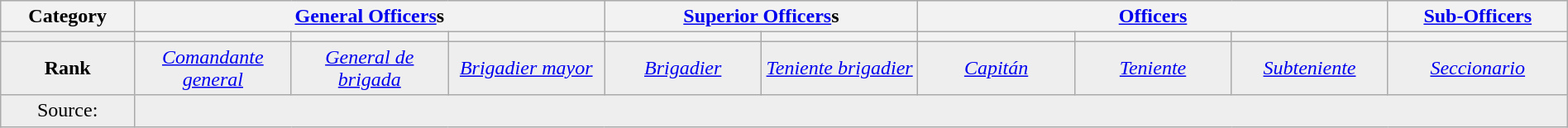<table class="wikitable" style="border:1px solid #8888aa; background-color:#eeeeee; padding:5px; font-size:100%; margin: 0px 2px 2px 0px;width:100%">
<tr>
<th>Category</th>
<th colspan="3"><a href='#'>General Officers</a>s</th>
<th colspan="2"><a href='#'>Superior Officers</a>s</th>
<th colspan="3"><a href='#'>Officers</a></th>
<th><a href='#'>Sub-Officers</a></th>
</tr>
<tr align="center">
<td></td>
<th width="10%" style="align:center"></th>
<th width="10%" style="align:center"></th>
<th width="10%" style="align:center"></th>
<th width="10%" style="align:center"></th>
<th width="10%" style="align:center"></th>
<th width="10%" style="align:center"></th>
<th width="10%" style="align:center"></th>
<th width="10%" style="align:center"></th>
<th></th>
</tr>
<tr align="center">
<td><strong>Rank</strong></td>
<td><em><a href='#'>Comandante general</a></em></td>
<td><em><a href='#'>General de brigada</a></em></td>
<td><em><a href='#'>Brigadier mayor</a></em></td>
<td><em><a href='#'>Brigadier</a></em></td>
<td><em><a href='#'>Teniente brigadier</a></em></td>
<td><em><a href='#'>Capitán</a></em></td>
<td><em><a href='#'>Teniente</a></em></td>
<td><em><a href='#'>Subteniente</a></em></td>
<td><em><a href='#'>Seccionario</a></em></td>
</tr>
<tr align="center">
<td>Source:</td>
<td colspan=9></td>
</tr>
</table>
